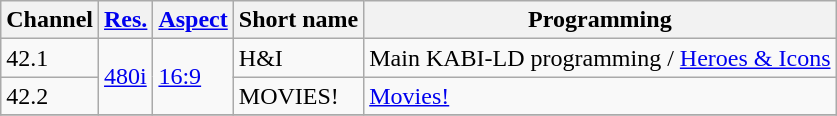<table class="wikitable">
<tr>
<th scope = "col">Channel</th>
<th scope = "col"><a href='#'>Res.</a></th>
<th scope = "col"><a href='#'>Aspect</a></th>
<th scope = "col">Short name</th>
<th scope = "col">Programming</th>
</tr>
<tr>
<td>42.1</td>
<td rowspan=2><a href='#'>480i</a></td>
<td rowspan=2><a href='#'>16:9</a></td>
<td>H&I</td>
<td>Main KABI-LD programming / <a href='#'>Heroes & Icons</a></td>
</tr>
<tr>
<td>42.2</td>
<td>MOVIES!</td>
<td><a href='#'>Movies!</a></td>
</tr>
<tr>
</tr>
</table>
